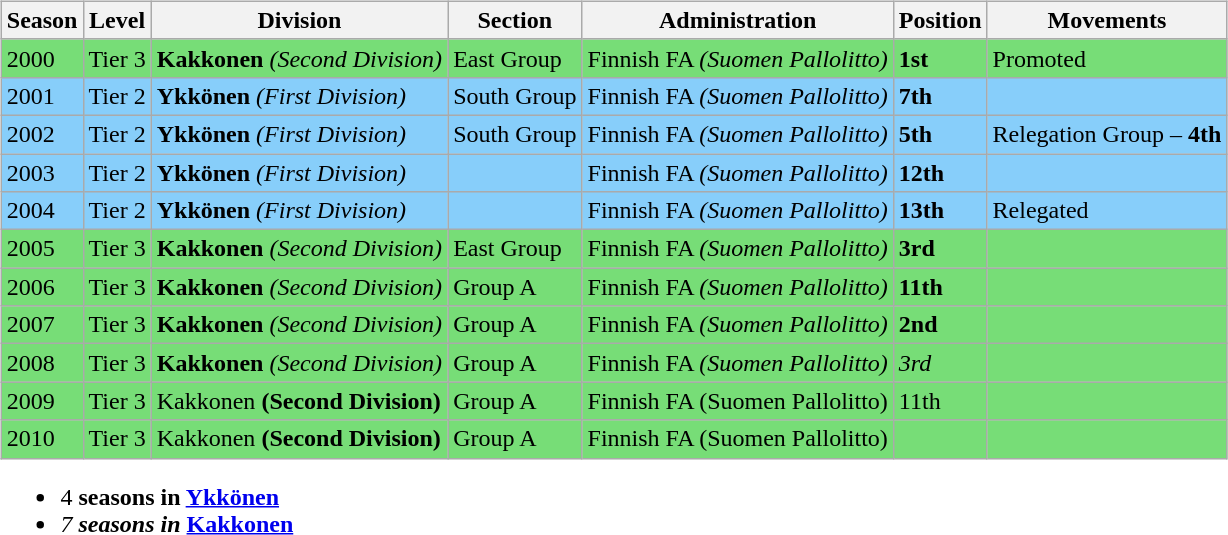<table>
<tr>
<td valign="top" width=0%><br><table class="wikitable">
<tr style="background:#f0f6fa;">
<th><strong>Season</strong></th>
<th><strong>Level</strong></th>
<th><strong>Division</strong></th>
<th><strong>Section</strong></th>
<th><strong>Administration</strong></th>
<th><strong>Position</strong></th>
<th><strong>Movements</strong></th>
</tr>
<tr>
<td style="background:#77DD77;">2000</td>
<td style="background:#77DD77;">Tier 3</td>
<td style="background:#77DD77;"><strong>Kakkonen</strong> <em>(Second Division)</em></td>
<td style="background:#77DD77;">East Group</td>
<td style="background:#77DD77;">Finnish FA <em>(Suomen Pallolitto)</em></td>
<td style="background:#77DD77;"><strong>1st</strong></td>
<td style="background:#77DD77;">Promoted</td>
</tr>
<tr>
<td style="background:#87CEFA;">2001</td>
<td style="background:#87CEFA;">Tier 2</td>
<td style="background:#87CEFA;"><strong> Ykkönen</strong> <em>(First Division)</em></td>
<td style="background:#87CEFA;">South Group</td>
<td style="background:#87CEFA;">Finnish FA <em>(Suomen Pallolitto)</em></td>
<td style="background:#87CEFA;"><strong>7th</strong></td>
<td style="background:#87CEFA;"></td>
</tr>
<tr>
<td style="background:#87CEFA;">2002</td>
<td style="background:#87CEFA;">Tier 2</td>
<td style="background:#87CEFA;"><strong> Ykkönen</strong> <em>(First Division)</em></td>
<td style="background:#87CEFA;">South Group</td>
<td style="background:#87CEFA;">Finnish FA <em>(Suomen Pallolitto)</em></td>
<td style="background:#87CEFA;"><strong>5th</strong></td>
<td style="background:#87CEFA;">Relegation Group – <strong>4th</strong></td>
</tr>
<tr>
<td style="background:#87CEFA;">2003</td>
<td style="background:#87CEFA;">Tier 2</td>
<td style="background:#87CEFA;"><strong> Ykkönen</strong> <em>(First Division)</em></td>
<td style="background:#87CEFA;"></td>
<td style="background:#87CEFA;">Finnish FA <em>(Suomen Pallolitto)</em></td>
<td style="background:#87CEFA;"><strong>12th</strong></td>
<td style="background:#87CEFA;"></td>
</tr>
<tr>
<td style="background:#87CEFA;">2004</td>
<td style="background:#87CEFA;">Tier 2</td>
<td style="background:#87CEFA;"><strong> Ykkönen</strong> <em>(First Division)</em></td>
<td style="background:#87CEFA;"></td>
<td style="background:#87CEFA;">Finnish FA <em>(Suomen Pallolitto)</em></td>
<td style="background:#87CEFA;"><strong>13th</strong></td>
<td style="background:#87CEFA;">Relegated</td>
</tr>
<tr>
<td style="background:#77DD77;">2005</td>
<td style="background:#77DD77;">Tier 3</td>
<td style="background:#77DD77;"><strong>Kakkonen</strong> <em>(Second Division)</em></td>
<td style="background:#77DD77;">East Group</td>
<td style="background:#77DD77;">Finnish FA <em>(Suomen Pallolitto)</em></td>
<td style="background:#77DD77;"><strong>3rd</strong></td>
<td style="background:#77DD77;"></td>
</tr>
<tr>
<td style="background:#77DD77;">2006</td>
<td style="background:#77DD77;">Tier 3</td>
<td style="background:#77DD77;"><strong>Kakkonen</strong> <em>(Second Division)</em></td>
<td style="background:#77DD77;">Group A</td>
<td style="background:#77DD77;">Finnish FA <em>(Suomen Pallolitto)</em></td>
<td style="background:#77DD77;"><strong>11th</strong></td>
<td style="background:#77DD77;"></td>
</tr>
<tr>
<td style="background:#77DD77;">2007</td>
<td style="background:#77DD77;">Tier 3</td>
<td style="background:#77DD77;"><strong>Kakkonen</strong> <em>(Second Division)</em></td>
<td style="background:#77DD77;">Group A</td>
<td style="background:#77DD77;">Finnish FA <em>(Suomen Pallolitto)</em></td>
<td style="background:#77DD77;"><strong>2nd</strong></td>
<td style="background:#77DD77;"></td>
</tr>
<tr>
<td style="background:#77DD77;">2008</td>
<td style="background:#77DD77;">Tier 3</td>
<td style="background:#77DD77;"><strong>Kakkonen</strong> <em>(Second Division)</em></td>
<td style="background:#77DD77;">Group A</td>
<td style="background:#77DD77;">Finnish FA <em>(Suomen Pallolitto)</em></td>
<td style="background:#77DD77;"><em>3rd<strong></td>
<td style="background:#77DD77;"></td>
</tr>
<tr>
<td style="background:#77DD77;">2009</td>
<td style="background:#77DD77;">Tier 3</td>
<td style="background:#77DD77;"></strong>Kakkonen<strong> </em>(Second Division)<em></td>
<td style="background:#77DD77;">Group A</td>
<td style="background:#77DD77;">Finnish FA </em>(Suomen Pallolitto)<em></td>
<td style="background:#77DD77;"></strong>11th<strong></td>
<td style="background:#77DD77;"></td>
</tr>
<tr>
<td style="background:#77DD77;">2010</td>
<td style="background:#77DD77;">Tier 3</td>
<td style="background:#77DD77;"></strong>Kakkonen<strong> </em>(Second Division)<em></td>
<td style="background:#77DD77;">Group A</td>
<td style="background:#77DD77;">Finnish FA </em>(Suomen Pallolitto)<em></td>
<td style="background:#77DD77;"></td>
<td style="background:#77DD77;"></td>
</tr>
</table>
<ul><li></strong>4<strong> seasons in </em><a href='#'>Ykkönen</a><em></li><li></strong>7<strong> seasons in </em><a href='#'>Kakkonen</a><em></li></ul></td>
</tr>
</table>
